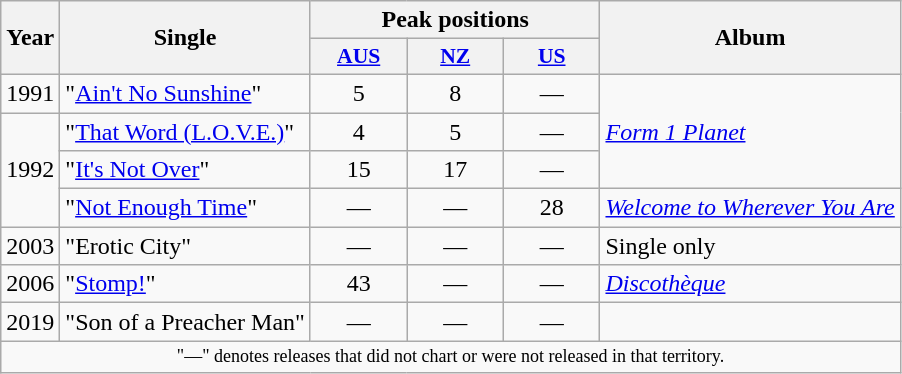<table class="wikitable">
<tr>
<th rowspan="2">Year</th>
<th rowspan="2">Single</th>
<th colspan="3">Peak positions</th>
<th rowspan="2">Album</th>
</tr>
<tr>
<th style="width:4em;font-size:90%"><a href='#'>AUS</a><br></th>
<th style="width:4em;font-size:90%"><a href='#'>NZ</a></th>
<th style="width:4em;font-size:90%"><a href='#'>US</a><br></th>
</tr>
<tr>
<td>1991</td>
<td>"<a href='#'>Ain't No Sunshine</a>"<br></td>
<td style="text-align:center;">5</td>
<td style="text-align:center;">8</td>
<td style="text-align:center;">—</td>
<td rowspan="3"><em><a href='#'>Form 1 Planet</a></em></td>
</tr>
<tr>
<td rowspan="3">1992</td>
<td>"<a href='#'>That Word (L.O.V.E.)</a>"<br></td>
<td style="text-align:center;">4</td>
<td style="text-align:center;">5</td>
<td style="text-align:center;">—</td>
</tr>
<tr>
<td>"<a href='#'>It's Not Over</a>"<br></td>
<td style="text-align:center;">15</td>
<td style="text-align:center;">17</td>
<td style="text-align:center;">—</td>
</tr>
<tr>
<td>"<a href='#'>Not Enough Time</a>" <br></td>
<td style="text-align:center;">—</td>
<td style="text-align:center;">—</td>
<td style="text-align:center;">28</td>
<td><em><a href='#'>Welcome to Wherever You Are</a></em></td>
</tr>
<tr>
<td style="text-align:center;">2003</td>
<td>"Erotic City"<br></td>
<td style="text-align:center;">—</td>
<td style="text-align:center;">—</td>
<td style="text-align:center;">—</td>
<td>Single only</td>
</tr>
<tr>
<td style="text-align:center;">2006</td>
<td>"<a href='#'>Stomp!</a>"<br></td>
<td style="text-align:center;">43</td>
<td style="text-align:center;">—</td>
<td style="text-align:center;">—</td>
<td><em><a href='#'>Discothèque</a></em></td>
</tr>
<tr>
<td rowspan="1">2019</td>
<td>"Son of a Preacher Man"<br></td>
<td style="text-align:center;">—</td>
<td style="text-align:center;">—</td>
<td style="text-align:center;">—</td>
<td></td>
</tr>
<tr>
<td colspan="10" style="text-align:center; font-size:9pt;">"—" denotes releases that did not chart or were not released in that territory.</td>
</tr>
</table>
